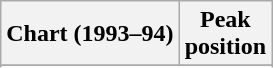<table class="wikitable plainrowheaders sortable">
<tr>
<th>Chart (1993–94)</th>
<th>Peak<br>position</th>
</tr>
<tr>
</tr>
<tr>
</tr>
</table>
